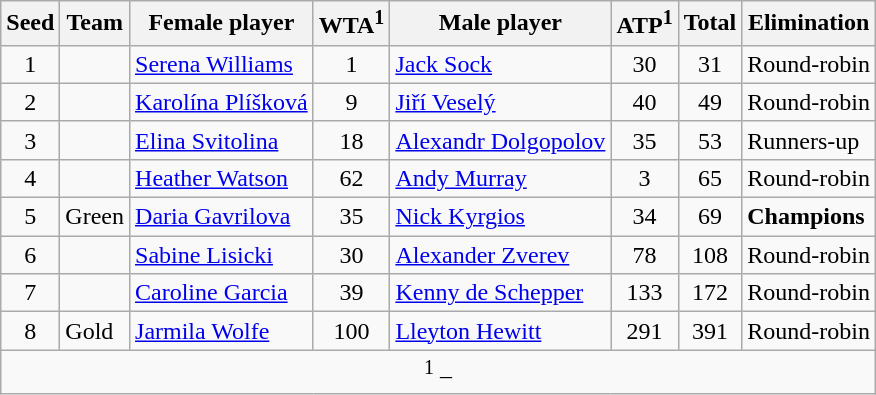<table class="wikitable">
<tr>
<th>Seed</th>
<th>Team</th>
<th>Female player</th>
<th>WTA<sup>1</sup></th>
<th>Male player</th>
<th>ATP<sup>1</sup></th>
<th>Total</th>
<th>Elimination</th>
</tr>
<tr>
<td align=center>1</td>
<td></td>
<td><a href='#'>Serena Williams</a></td>
<td align=center>1</td>
<td><a href='#'>Jack Sock</a></td>
<td align=center>30</td>
<td align=center>31</td>
<td>Round-robin</td>
</tr>
<tr>
<td align=center>2</td>
<td></td>
<td><a href='#'>Karolína Plíšková</a></td>
<td align=center>9</td>
<td><a href='#'>Jiří Veselý</a></td>
<td align=center>40</td>
<td align=center>49</td>
<td>Round-robin</td>
</tr>
<tr>
<td align=center>3</td>
<td></td>
<td><a href='#'>Elina Svitolina</a></td>
<td align=center>18</td>
<td><a href='#'>Alexandr Dolgopolov</a></td>
<td align=center>35</td>
<td align=center>53</td>
<td>Runners-up</td>
</tr>
<tr>
<td align=center>4</td>
<td></td>
<td><a href='#'>Heather Watson</a></td>
<td align=center>62</td>
<td><a href='#'>Andy Murray</a></td>
<td align=center>3</td>
<td align=center>65</td>
<td>Round-robin</td>
</tr>
<tr>
<td align=center>5</td>
<td> <span>Green</span></td>
<td><a href='#'>Daria Gavrilova</a></td>
<td align=center>35</td>
<td><a href='#'>Nick Kyrgios</a></td>
<td align=center>34</td>
<td align=center>69</td>
<td><strong>Champions</strong></td>
</tr>
<tr>
<td align=center>6</td>
<td></td>
<td><a href='#'>Sabine Lisicki</a></td>
<td align=center>30</td>
<td><a href='#'>Alexander Zverev</a></td>
<td align=center>78</td>
<td align=center>108</td>
<td>Round-robin</td>
</tr>
<tr>
<td align=center>7</td>
<td></td>
<td><a href='#'>Caroline Garcia</a></td>
<td align=center>39</td>
<td><a href='#'>Kenny de Schepper</a></td>
<td align=center>133</td>
<td align=center>172</td>
<td>Round-robin</td>
</tr>
<tr>
<td align=center>8</td>
<td> <span>Gold</span></td>
<td><a href='#'>Jarmila Wolfe</a></td>
<td align=center>100</td>
<td><a href='#'>Lleyton Hewitt</a></td>
<td align=center>291</td>
<td align=center>391</td>
<td>Round-robin</td>
</tr>
<tr>
<td colspan=8 align=center><sup>1</sup> – </td>
</tr>
</table>
